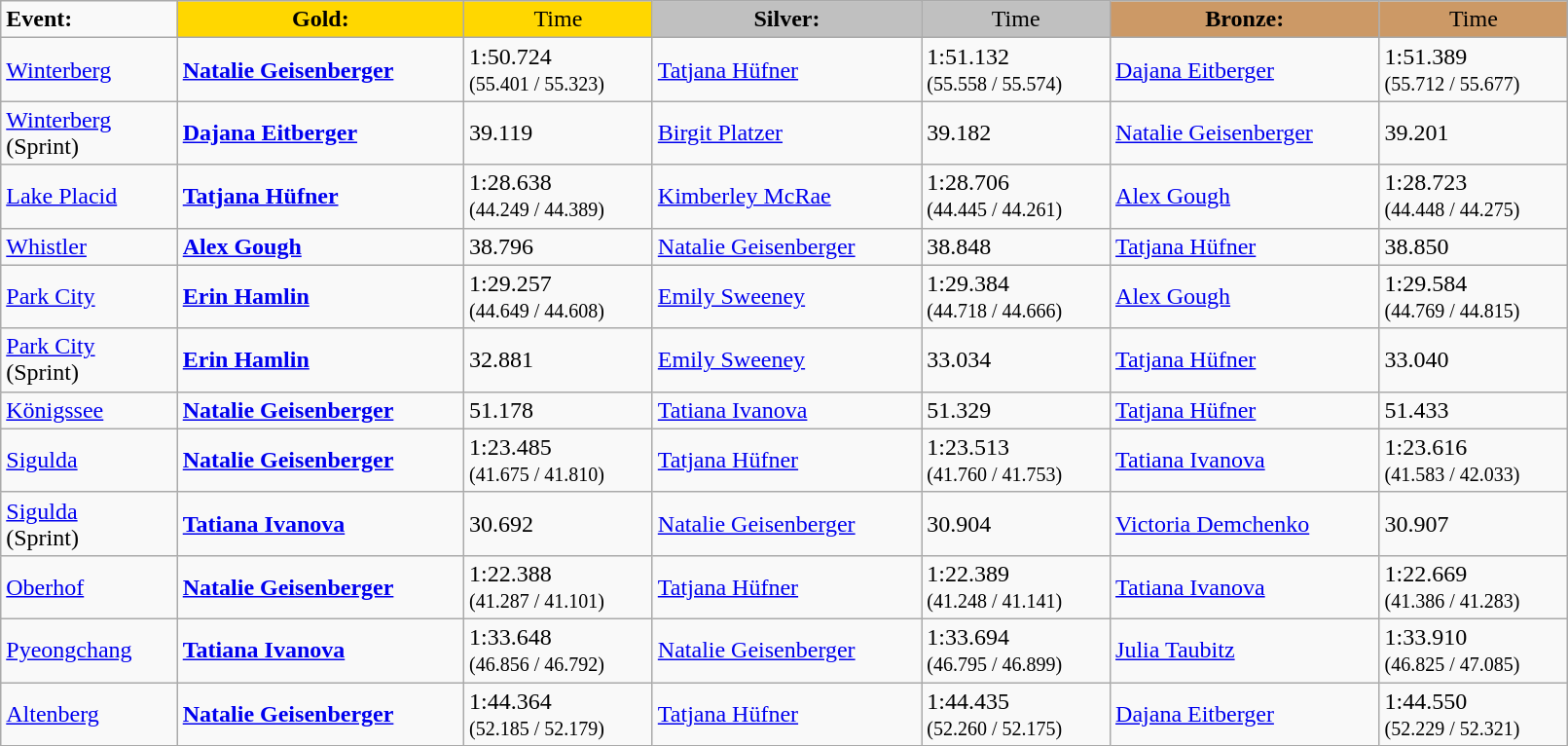<table class="wikitable" style="width:85%;">
<tr>
<td><strong>Event:</strong></td>
<td !  style="text-align:center; background:gold;"><strong>Gold:</strong></td>
<td !  style="text-align:center; background:gold;">Time</td>
<td !  style="text-align:center; background:silver;"><strong>Silver:</strong></td>
<td !  style="text-align:center; background:silver;">Time</td>
<td !  style="text-align:center; background:#c96;"><strong>Bronze:</strong></td>
<td !  style="text-align:center; background:#c96;">Time</td>
</tr>
<tr>
<td><a href='#'>Winterberg</a></td>
<td><strong> <a href='#'>Natalie Geisenberger</a></strong></td>
<td>1:50.724<br><small>(55.401 / 55.323)</small></td>
<td> <a href='#'>Tatjana Hüfner</a></td>
<td>1:51.132<br><small>(55.558 / 55.574)</small></td>
<td> <a href='#'>Dajana Eitberger</a></td>
<td>1:51.389<br><small>(55.712 / 55.677)</small></td>
</tr>
<tr>
<td><a href='#'>Winterberg</a><br>(Sprint)</td>
<td><strong> <a href='#'>Dajana Eitberger</a></strong></td>
<td>39.119</td>
<td> <a href='#'>Birgit Platzer</a></td>
<td>39.182</td>
<td> <a href='#'>Natalie Geisenberger</a></td>
<td>39.201</td>
</tr>
<tr>
<td><a href='#'>Lake Placid</a></td>
<td><strong> <a href='#'>Tatjana Hüfner</a></strong></td>
<td>1:28.638<br><small>(44.249 / 44.389)</small></td>
<td> <a href='#'>Kimberley McRae</a></td>
<td>1:28.706<br><small>(44.445 / 44.261)</small></td>
<td> <a href='#'>Alex Gough</a></td>
<td>1:28.723<br><small>(44.448 / 44.275)</small></td>
</tr>
<tr>
<td><a href='#'>Whistler</a></td>
<td><strong> <a href='#'>Alex Gough</a></strong></td>
<td>38.796</td>
<td> <a href='#'>Natalie Geisenberger</a></td>
<td>38.848</td>
<td> <a href='#'>Tatjana Hüfner</a></td>
<td>38.850</td>
</tr>
<tr>
<td><a href='#'>Park City</a></td>
<td><strong> <a href='#'>Erin Hamlin</a></strong></td>
<td>1:29.257<br><small>(44.649 / 44.608)</small></td>
<td> <a href='#'>Emily Sweeney</a></td>
<td>1:29.384<br><small>(44.718 / 44.666)</small></td>
<td> <a href='#'>Alex Gough</a></td>
<td>1:29.584<br><small>(44.769 / 44.815)</small></td>
</tr>
<tr>
<td><a href='#'>Park City</a><br>(Sprint)</td>
<td><strong> <a href='#'>Erin Hamlin</a></strong></td>
<td>32.881</td>
<td> <a href='#'>Emily Sweeney</a></td>
<td>33.034</td>
<td> <a href='#'>Tatjana Hüfner</a></td>
<td>33.040</td>
</tr>
<tr>
<td><a href='#'>Königssee</a></td>
<td><strong> <a href='#'>Natalie Geisenberger</a></strong></td>
<td>51.178</td>
<td> <a href='#'>Tatiana Ivanova</a></td>
<td>51.329</td>
<td> <a href='#'>Tatjana Hüfner</a></td>
<td>51.433</td>
</tr>
<tr>
<td><a href='#'>Sigulda</a></td>
<td><strong> <a href='#'>Natalie Geisenberger</a></strong></td>
<td>1:23.485<br><small>(41.675 / 41.810)</small></td>
<td> <a href='#'>Tatjana Hüfner</a></td>
<td>1:23.513<br><small>(41.760 / 41.753)</small></td>
<td> <a href='#'>Tatiana Ivanova</a></td>
<td>1:23.616<br><small>(41.583 / 42.033)</small></td>
</tr>
<tr>
<td><a href='#'>Sigulda</a><br>(Sprint)</td>
<td><strong> <a href='#'>Tatiana Ivanova</a></strong></td>
<td>30.692</td>
<td> <a href='#'>Natalie Geisenberger</a></td>
<td>30.904</td>
<td> <a href='#'>Victoria Demchenko</a></td>
<td>30.907</td>
</tr>
<tr>
<td><a href='#'>Oberhof</a></td>
<td><strong> <a href='#'>Natalie Geisenberger</a></strong></td>
<td>1:22.388<br><small>(41.287 / 41.101)</small></td>
<td> <a href='#'>Tatjana Hüfner</a></td>
<td>1:22.389<br><small>(41.248 / 41.141)</small></td>
<td> <a href='#'>Tatiana Ivanova</a></td>
<td>1:22.669<br><small>(41.386 / 41.283)</small></td>
</tr>
<tr>
<td><a href='#'>Pyeongchang</a></td>
<td><strong> <a href='#'>Tatiana Ivanova</a></strong></td>
<td>1:33.648<br><small>(46.856 / 46.792)</small></td>
<td> <a href='#'>Natalie Geisenberger</a></td>
<td>1:33.694<br><small>(46.795 / 46.899)</small></td>
<td> <a href='#'>Julia Taubitz</a></td>
<td>1:33.910<br><small>(46.825 / 47.085)</small></td>
</tr>
<tr>
<td><a href='#'>Altenberg</a></td>
<td><strong> <a href='#'>Natalie Geisenberger</a></strong></td>
<td>1:44.364<br><small>(52.185 / 52.179)</small></td>
<td> <a href='#'>Tatjana Hüfner</a></td>
<td>1:44.435<br><small>(52.260 / 52.175)</small></td>
<td> <a href='#'>Dajana Eitberger</a></td>
<td>1:44.550<br><small>(52.229 / 52.321)</small></td>
</tr>
</table>
